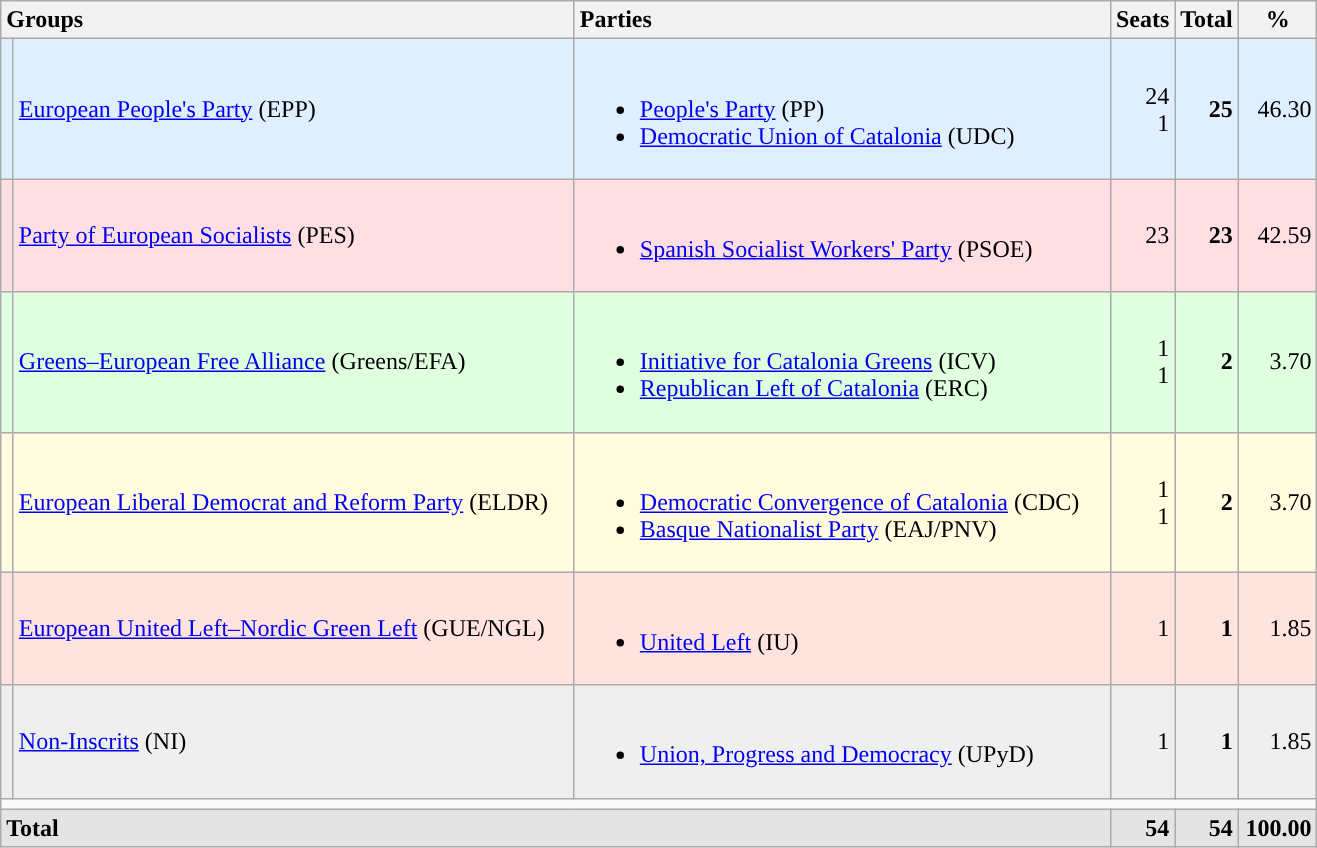<table class="wikitable" style="text-align:right;">
<tr>
<th style="text-align:left;" colspan="2" width="375">Groups</th>
<th style="text-align:left;" width="350">Parties</th>
<th width="35">Seats</th>
<th width="35">Total</th>
<th width="45">%</th>
</tr>
<tr style="background:#DFEFFF;">
<td width="1" style="color:inherit;background:"></td>
<td align="left"><a href='#'>European People's Party</a> (EPP)</td>
<td align="left"><br><ul><li><a href='#'>People's Party</a> (PP)</li><li><a href='#'>Democratic Union of Catalonia</a> (UDC)</li></ul></td>
<td>24<br>1</td>
<td><strong>25</strong></td>
<td>46.30</td>
</tr>
<tr style="background:#FFDFE3;">
<td style="color:inherit;background:"></td>
<td align="left"><a href='#'>Party of European Socialists</a> (PES)</td>
<td align="left"><br><ul><li><a href='#'>Spanish Socialist Workers' Party</a> (PSOE)</li></ul></td>
<td>23</td>
<td><strong>23</strong></td>
<td>42.59</td>
</tr>
<tr style="background:#DFFFDF;">
<td style="color:inherit;background:"></td>
<td align="left"><a href='#'>Greens–European Free Alliance</a> (Greens/EFA)</td>
<td align="left"><br><ul><li><a href='#'>Initiative for Catalonia Greens</a> (ICV)</li><li><a href='#'>Republican Left of Catalonia</a> (ERC)</li></ul></td>
<td>1<br>1</td>
<td><strong>2</strong></td>
<td>3.70</td>
</tr>
<tr style="background:#FFFBDF;">
<td style="color:inherit;background:"></td>
<td align="left"><a href='#'>European Liberal Democrat and Reform Party</a> (ELDR)</td>
<td align="left"><br><ul><li><a href='#'>Democratic Convergence of Catalonia</a> (CDC)</li><li><a href='#'>Basque Nationalist Party</a> (EAJ/PNV)</li></ul></td>
<td>1<br>1</td>
<td><strong>2</strong></td>
<td>3.70</td>
</tr>
<tr style="background:#FFE3DF;">
<td style="color:inherit;background:"></td>
<td align="left"><a href='#'>European United Left–Nordic Green Left</a> (GUE/NGL)</td>
<td align="left"><br><ul><li><a href='#'>United Left</a> (IU)</li></ul></td>
<td>1</td>
<td><strong>1</strong></td>
<td>1.85</td>
</tr>
<tr style="background:#EFEFEF;">
<td style="color:inherit;background:"></td>
<td align="left"><a href='#'>Non-Inscrits</a> (NI)</td>
<td align="left"><br><ul><li><a href='#'>Union, Progress and Democracy</a> (UPyD)</li></ul></td>
<td>1</td>
<td><strong>1</strong></td>
<td>1.85</td>
</tr>
<tr>
<td colspan="6"></td>
</tr>
<tr style="background:#E4E4E4; font-weight:bold;">
<td align="left" colspan="3">Total</td>
<td>54</td>
<td>54</td>
<td>100.00</td>
</tr>
</table>
